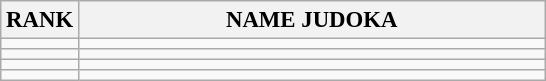<table class="wikitable" style="font-size:95%;">
<tr>
<th>RANK</th>
<th align="left" style="width: 20em">NAME JUDOKA</th>
</tr>
<tr>
<td align="center"></td>
<td></td>
</tr>
<tr>
<td align="center"></td>
<td></td>
</tr>
<tr>
<td align="center"></td>
<td></td>
</tr>
<tr>
<td align="center"></td>
<td></td>
</tr>
</table>
